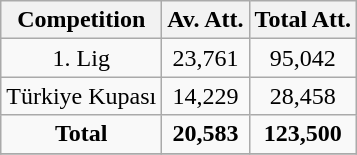<table class="wikitable" style="text-align: center">
<tr>
<th>Competition</th>
<th>Av. Att.</th>
<th>Total Att.</th>
</tr>
<tr>
<td>1. Lig</td>
<td>23,761</td>
<td>95,042</td>
</tr>
<tr>
<td>Türkiye Kupası</td>
<td>14,229</td>
<td>28,458</td>
</tr>
<tr>
<td><strong>Total</strong></td>
<td><strong>20,583</strong></td>
<td><strong>123,500</strong></td>
</tr>
<tr>
</tr>
</table>
